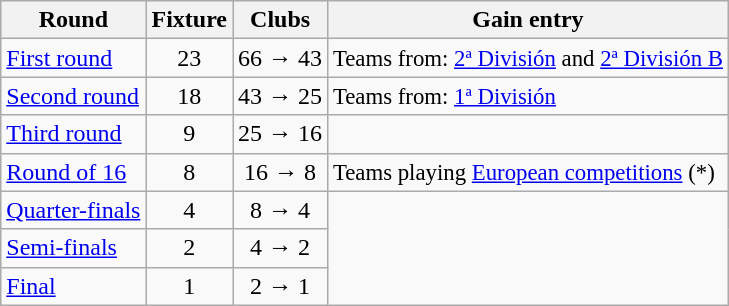<table class="wikitable">
<tr>
<th>Round</th>
<th>Fixture</th>
<th>Clubs</th>
<th>Gain entry</th>
</tr>
<tr>
<td><a href='#'>First round</a></td>
<td align=center>23</td>
<td align=center>66 → 43</td>
<td style="font-size:95%;">Teams from: <a href='#'>2ª División</a> and <a href='#'>2ª División B</a></td>
</tr>
<tr>
<td><a href='#'>Second round</a></td>
<td align=center>18</td>
<td align=center>43 → 25</td>
<td style="font-size:95%;">Teams from: <a href='#'>1ª División</a></td>
</tr>
<tr>
<td><a href='#'>Third round</a></td>
<td align=center>9</td>
<td align=center>25 → 16</td>
</tr>
<tr>
<td><a href='#'>Round of 16</a></td>
<td align=center>8</td>
<td align=center>16 → 8</td>
<td style="font-size:95%;">Teams playing <a href='#'>European competitions</a> (*)</td>
</tr>
<tr>
<td><a href='#'>Quarter-finals</a></td>
<td align=center>4</td>
<td align=center>8 → 4</td>
</tr>
<tr>
<td><a href='#'>Semi-finals</a></td>
<td align=center>2</td>
<td align=center>4 → 2</td>
</tr>
<tr>
<td><a href='#'>Final</a></td>
<td align=center>1</td>
<td align=center>2 → 1</td>
</tr>
</table>
